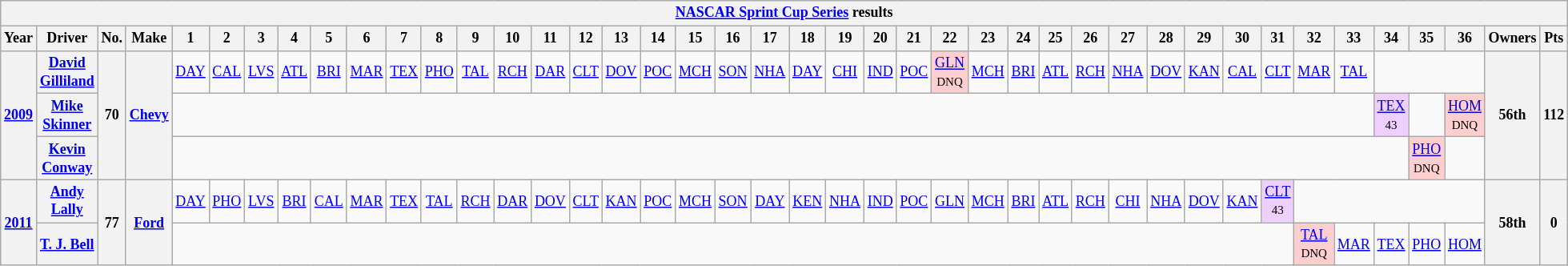<table class="wikitable" style="text-align:center; font-size:75%">
<tr>
<th colspan=45><a href='#'>NASCAR Sprint Cup Series</a> results</th>
</tr>
<tr>
<th>Year</th>
<th>Driver</th>
<th>No.</th>
<th>Make</th>
<th>1</th>
<th>2</th>
<th>3</th>
<th>4</th>
<th>5</th>
<th>6</th>
<th>7</th>
<th>8</th>
<th>9</th>
<th>10</th>
<th>11</th>
<th>12</th>
<th>13</th>
<th>14</th>
<th>15</th>
<th>16</th>
<th>17</th>
<th>18</th>
<th>19</th>
<th>20</th>
<th>21</th>
<th>22</th>
<th>23</th>
<th>24</th>
<th>25</th>
<th>26</th>
<th>27</th>
<th>28</th>
<th>29</th>
<th>30</th>
<th>31</th>
<th>32</th>
<th>33</th>
<th>34</th>
<th>35</th>
<th>36</th>
<th>Owners</th>
<th>Pts</th>
</tr>
<tr>
<th rowspan=3><a href='#'>2009</a></th>
<th><a href='#'>David Gilliland</a></th>
<th rowspan=3>70</th>
<th rowspan=3><a href='#'>Chevy</a></th>
<td><a href='#'>DAY</a></td>
<td><a href='#'>CAL</a></td>
<td><a href='#'>LVS</a></td>
<td><a href='#'>ATL</a></td>
<td><a href='#'>BRI</a></td>
<td><a href='#'>MAR</a></td>
<td><a href='#'>TEX</a></td>
<td><a href='#'>PHO</a></td>
<td><a href='#'>TAL</a></td>
<td><a href='#'>RCH</a></td>
<td><a href='#'>DAR</a></td>
<td><a href='#'>CLT</a></td>
<td><a href='#'>DOV</a></td>
<td><a href='#'>POC</a></td>
<td><a href='#'>MCH</a></td>
<td><a href='#'>SON</a></td>
<td><a href='#'>NHA</a></td>
<td><a href='#'>DAY</a></td>
<td><a href='#'>CHI</a></td>
<td><a href='#'>IND</a></td>
<td><a href='#'>POC</a></td>
<td style="background:#FFCFCF;"><a href='#'>GLN</a><br><small>DNQ</small></td>
<td><a href='#'>MCH</a></td>
<td><a href='#'>BRI</a></td>
<td><a href='#'>ATL</a></td>
<td><a href='#'>RCH</a></td>
<td><a href='#'>NHA</a></td>
<td><a href='#'>DOV</a></td>
<td><a href='#'>KAN</a></td>
<td><a href='#'>CAL</a></td>
<td><a href='#'>CLT</a></td>
<td><a href='#'>MAR</a></td>
<td><a href='#'>TAL</a></td>
<td colspan=3></td>
<th rowspan=3>56th</th>
<th rowspan=3>112</th>
</tr>
<tr>
<th><a href='#'>Mike Skinner</a></th>
<td colspan=33></td>
<td style="background:#EFCFFF;"><a href='#'>TEX</a><br><small>43</small></td>
<td colspan=1></td>
<td style="background:#FFCFCF;"><a href='#'>HOM</a><br><small>DNQ</small></td>
</tr>
<tr>
<th><a href='#'>Kevin Conway</a></th>
<td colspan=34></td>
<td style="background:#FFCFCF;"><a href='#'>PHO</a><br><small>DNQ</small></td>
<td colspan=1></td>
</tr>
<tr>
<th rowspan=2><a href='#'>2011</a></th>
<th><a href='#'>Andy Lally</a></th>
<th rowspan=2>77</th>
<th rowspan=2><a href='#'>Ford</a></th>
<td><a href='#'>DAY</a></td>
<td><a href='#'>PHO</a></td>
<td><a href='#'>LVS</a></td>
<td><a href='#'>BRI</a></td>
<td><a href='#'>CAL</a></td>
<td><a href='#'>MAR</a></td>
<td><a href='#'>TEX</a></td>
<td><a href='#'>TAL</a></td>
<td><a href='#'>RCH</a></td>
<td><a href='#'>DAR</a></td>
<td><a href='#'>DOV</a></td>
<td><a href='#'>CLT</a></td>
<td><a href='#'>KAN</a></td>
<td><a href='#'>POC</a></td>
<td><a href='#'>MCH</a></td>
<td><a href='#'>SON</a></td>
<td><a href='#'>DAY</a></td>
<td><a href='#'>KEN</a></td>
<td><a href='#'>NHA</a></td>
<td><a href='#'>IND</a></td>
<td><a href='#'>POC</a></td>
<td><a href='#'>GLN</a></td>
<td><a href='#'>MCH</a></td>
<td><a href='#'>BRI</a></td>
<td><a href='#'>ATL</a></td>
<td><a href='#'>RCH</a></td>
<td><a href='#'>CHI</a></td>
<td><a href='#'>NHA</a></td>
<td><a href='#'>DOV</a></td>
<td><a href='#'>KAN</a></td>
<td style="background:#EFCFFF;"><a href='#'>CLT</a><br><small>43</small></td>
<td colspan=5></td>
<th rowspan=2>58th</th>
<th rowspan=2>0</th>
</tr>
<tr>
<th><a href='#'>T. J. Bell</a></th>
<td colspan=31></td>
<td style="background:#FFCFCF;"><a href='#'>TAL</a><br><small>DNQ</small></td>
<td><a href='#'>MAR</a></td>
<td><a href='#'>TEX</a></td>
<td><a href='#'>PHO</a></td>
<td><a href='#'>HOM</a></td>
</tr>
</table>
